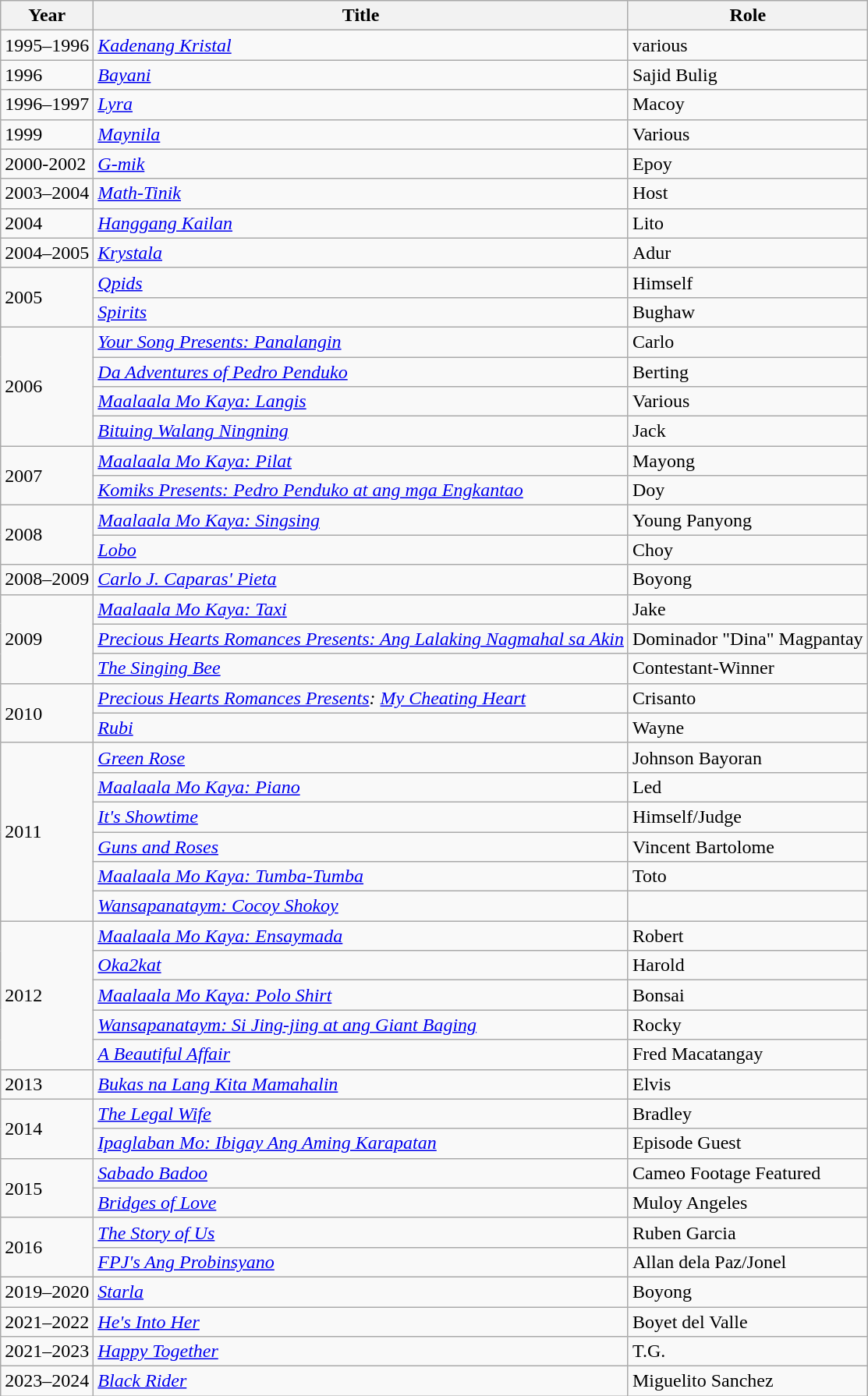<table class="wikitable sortable">
<tr>
<th>Year</th>
<th>Title</th>
<th>Role</th>
</tr>
<tr>
<td>1995–1996</td>
<td><em><a href='#'>Kadenang Kristal</a></em></td>
<td>various</td>
</tr>
<tr>
<td>1996</td>
<td><em><a href='#'>Bayani</a></em></td>
<td>Sajid Bulig</td>
</tr>
<tr>
<td>1996–1997</td>
<td><em><a href='#'>Lyra</a></em></td>
<td>Macoy</td>
</tr>
<tr>
<td>1999</td>
<td><em><a href='#'>Maynila</a></em></td>
<td>Various</td>
</tr>
<tr>
<td>2000-2002</td>
<td><em><a href='#'>G-mik</a></em></td>
<td>Epoy</td>
</tr>
<tr>
<td>2003–2004</td>
<td><em><a href='#'>Math-Tinik</a></em></td>
<td>Host</td>
</tr>
<tr>
<td>2004</td>
<td><em><a href='#'>Hanggang Kailan</a></em></td>
<td>Lito</td>
</tr>
<tr>
<td>2004–2005</td>
<td><em><a href='#'>Krystala</a></em></td>
<td>Adur</td>
</tr>
<tr>
<td rowspan="2">2005</td>
<td><em><a href='#'>Qpids</a></em></td>
<td>Himself</td>
</tr>
<tr>
<td><em><a href='#'>Spirits</a></em></td>
<td>Bughaw</td>
</tr>
<tr>
<td rowspan="4">2006</td>
<td><em><a href='#'>Your Song Presents: Panalangin</a></em></td>
<td>Carlo</td>
</tr>
<tr>
<td><em><a href='#'>Da Adventures of Pedro Penduko</a></em></td>
<td>Berting</td>
</tr>
<tr>
<td><em><a href='#'>Maalaala Mo Kaya: Langis</a></em></td>
<td>Various</td>
</tr>
<tr>
<td><em><a href='#'>Bituing Walang Ningning</a></em></td>
<td>Jack</td>
</tr>
<tr>
<td rowspan="2">2007</td>
<td><em><a href='#'>Maalaala Mo Kaya: Pilat</a></em></td>
<td>Mayong</td>
</tr>
<tr>
<td><em><a href='#'>Komiks Presents: Pedro Penduko at ang mga Engkantao</a></em></td>
<td>Doy</td>
</tr>
<tr>
<td rowspan="2">2008</td>
<td><em><a href='#'>Maalaala Mo Kaya: Singsing</a></em></td>
<td>Young Panyong</td>
</tr>
<tr>
<td><em><a href='#'>Lobo</a></em></td>
<td>Choy</td>
</tr>
<tr>
<td>2008–2009</td>
<td><em><a href='#'>Carlo J. Caparas' Pieta</a></em></td>
<td>Boyong</td>
</tr>
<tr>
<td rowspan="3">2009</td>
<td><em><a href='#'>Maalaala Mo Kaya: Taxi</a></em></td>
<td>Jake</td>
</tr>
<tr>
<td><em><a href='#'>Precious Hearts Romances Presents: Ang Lalaking Nagmahal sa Akin</a></em></td>
<td>Dominador "Dina" Magpantay</td>
</tr>
<tr>
<td><em><a href='#'>The Singing Bee</a></em></td>
<td>Contestant-Winner</td>
</tr>
<tr>
<td rowspan="2">2010</td>
<td><em><a href='#'>Precious Hearts Romances Presents</a>: <a href='#'>My Cheating Heart</a></em></td>
<td>Crisanto</td>
</tr>
<tr>
<td><em><a href='#'>Rubi</a></em></td>
<td>Wayne</td>
</tr>
<tr>
<td rowspan="6">2011</td>
<td><em><a href='#'>Green Rose</a></em></td>
<td>Johnson Bayoran</td>
</tr>
<tr>
<td><em><a href='#'>Maalaala Mo Kaya: Piano</a></em></td>
<td>Led</td>
</tr>
<tr>
<td><em><a href='#'>It's Showtime</a></em></td>
<td>Himself/Judge</td>
</tr>
<tr>
<td><em><a href='#'>Guns and Roses</a></em></td>
<td>Vincent Bartolome</td>
</tr>
<tr>
<td><em><a href='#'>Maalaala Mo Kaya: Tumba-Tumba</a></em></td>
<td>Toto</td>
</tr>
<tr>
<td><em><a href='#'>Wansapanataym: Cocoy Shokoy</a></em></td>
<td Jong></td>
</tr>
<tr>
<td rowspan="5">2012</td>
<td><em><a href='#'>Maalaala Mo Kaya: Ensaymada</a></em></td>
<td>Robert</td>
</tr>
<tr>
<td><em><a href='#'>Oka2kat</a></em></td>
<td>Harold</td>
</tr>
<tr>
<td><em><a href='#'>Maalaala Mo Kaya: Polo Shirt</a></em></td>
<td>Bonsai</td>
</tr>
<tr>
<td><em><a href='#'>Wansapanataym: Si Jing-jing at ang Giant Baging</a></em></td>
<td>Rocky</td>
</tr>
<tr>
<td><em><a href='#'>A Beautiful Affair</a></em></td>
<td>Fred Macatangay</td>
</tr>
<tr>
<td>2013</td>
<td><em><a href='#'>Bukas na Lang Kita Mamahalin</a></em></td>
<td>Elvis</td>
</tr>
<tr>
<td rowspan="2">2014</td>
<td><em><a href='#'>The Legal Wife</a></em></td>
<td>Bradley</td>
</tr>
<tr>
<td><em><a href='#'>Ipaglaban Mo: Ibigay Ang Aming Karapatan</a></em></td>
<td>Episode Guest</td>
</tr>
<tr>
<td rowspan="2">2015</td>
<td><em><a href='#'>Sabado Badoo</a></em></td>
<td>Cameo Footage Featured</td>
</tr>
<tr>
<td><em><a href='#'>Bridges of Love</a></em></td>
<td>Muloy Angeles</td>
</tr>
<tr>
<td rowspan="2">2016</td>
<td><em><a href='#'>The Story of Us</a></em></td>
<td>Ruben Garcia</td>
</tr>
<tr>
<td><em><a href='#'>FPJ's Ang Probinsyano</a></em></td>
<td>Allan dela Paz/Jonel</td>
</tr>
<tr>
<td>2019–2020</td>
<td><em><a href='#'>Starla</a></em></td>
<td>Boyong</td>
</tr>
<tr>
<td>2021–2022</td>
<td><em><a href='#'>He's Into Her</a></em></td>
<td>Boyet del Valle</td>
</tr>
<tr>
<td>2021–2023</td>
<td><em><a href='#'>Happy Together</a></em></td>
<td>T.G.</td>
</tr>
<tr>
<td>2023–2024</td>
<td><em><a href='#'>Black Rider</a></em></td>
<td>Miguelito Sanchez</td>
</tr>
</table>
